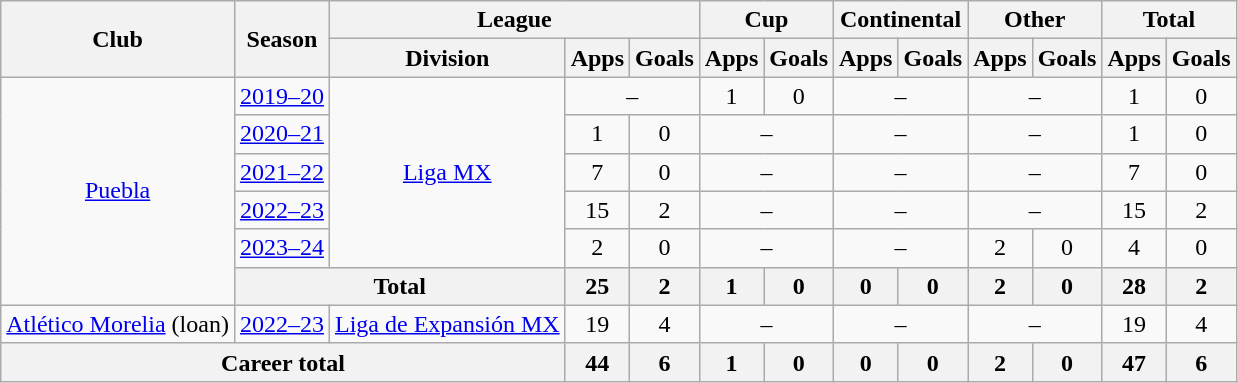<table class="wikitable" style="text-align: center">
<tr>
<th rowspan="2">Club</th>
<th rowspan="2">Season</th>
<th colspan="3">League</th>
<th colspan="2">Cup</th>
<th colspan="2">Continental</th>
<th colspan="2">Other</th>
<th colspan="2">Total</th>
</tr>
<tr>
<th>Division</th>
<th>Apps</th>
<th>Goals</th>
<th>Apps</th>
<th>Goals</th>
<th>Apps</th>
<th>Goals</th>
<th>Apps</th>
<th>Goals</th>
<th>Apps</th>
<th>Goals</th>
</tr>
<tr>
<td rowspan="6"><a href='#'>Puebla</a></td>
<td><a href='#'>2019–20</a></td>
<td rowspan="5"><a href='#'>Liga MX</a></td>
<td colspan="2">–</td>
<td>1</td>
<td>0</td>
<td colspan="2">–</td>
<td colspan="2">–</td>
<td>1</td>
<td>0</td>
</tr>
<tr>
<td><a href='#'>2020–21</a></td>
<td>1</td>
<td>0</td>
<td colspan="2">–</td>
<td colspan="2">–</td>
<td colspan="2">–</td>
<td>1</td>
<td>0</td>
</tr>
<tr>
<td><a href='#'>2021–22</a></td>
<td>7</td>
<td>0</td>
<td colspan="2">–</td>
<td colspan="2">–</td>
<td colspan="2">–</td>
<td>7</td>
<td>0</td>
</tr>
<tr>
<td><a href='#'>2022–23</a></td>
<td>15</td>
<td>2</td>
<td colspan="2">–</td>
<td colspan="2">–</td>
<td colspan="2">–</td>
<td>15</td>
<td>2</td>
</tr>
<tr>
<td><a href='#'>2023–24</a></td>
<td>2</td>
<td>0</td>
<td colspan="2">–</td>
<td colspan="2">–</td>
<td>2</td>
<td>0</td>
<td>4</td>
<td>0</td>
</tr>
<tr>
<th colspan="2">Total</th>
<th>25</th>
<th>2</th>
<th>1</th>
<th>0</th>
<th>0</th>
<th>0</th>
<th>2</th>
<th>0</th>
<th>28</th>
<th>2</th>
</tr>
<tr>
<td><a href='#'>Atlético Morelia</a> (loan)</td>
<td><a href='#'>2022–23</a></td>
<td><a href='#'>Liga de Expansión MX</a></td>
<td>19</td>
<td>4</td>
<td colspan="2">–</td>
<td colspan="2">–</td>
<td colspan="2">–</td>
<td>19</td>
<td>4</td>
</tr>
<tr>
<th colspan=3>Career total</th>
<th>44</th>
<th>6</th>
<th>1</th>
<th>0</th>
<th>0</th>
<th>0</th>
<th>2</th>
<th>0</th>
<th>47</th>
<th>6</th>
</tr>
</table>
